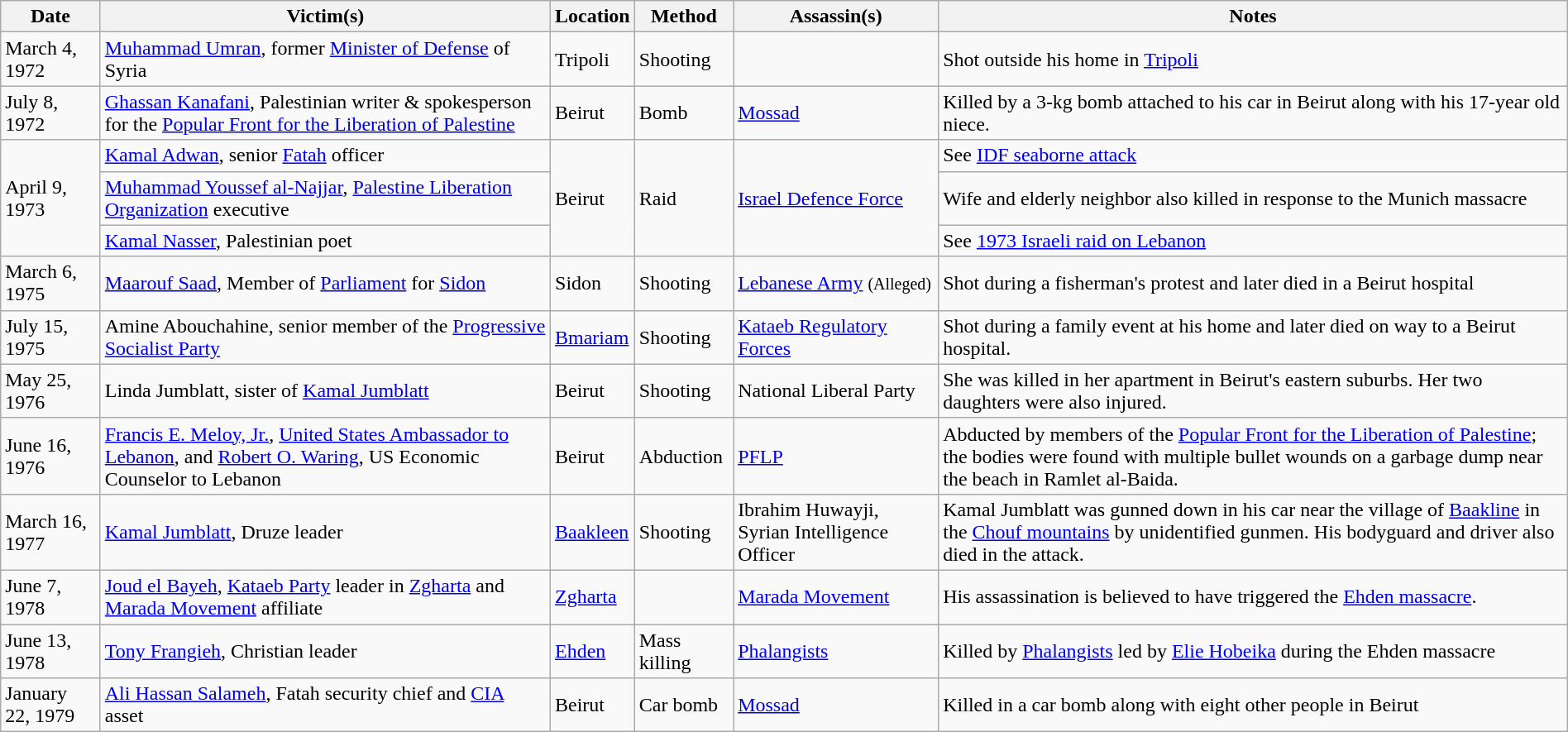<table class="wikitable" style="width:100%">
<tr>
<th>Date</th>
<th>Victim(s)</th>
<th>Location</th>
<th>Method</th>
<th>Assassin(s)</th>
<th>Notes</th>
</tr>
<tr>
<td>March 4, 1972</td>
<td><a href='#'>Muhammad Umran</a>, former <a href='#'>Minister of Defense</a> of Syria</td>
<td>Tripoli</td>
<td>Shooting</td>
<td></td>
<td>Shot outside his home in <a href='#'>Tripoli</a></td>
</tr>
<tr>
<td>July 8, 1972</td>
<td><a href='#'>Ghassan Kanafani</a>, Palestinian writer & spokesperson for the <a href='#'>Popular Front for the Liberation of Palestine</a></td>
<td>Beirut</td>
<td>Bomb</td>
<td><a href='#'>Mossad</a></td>
<td>Killed by a 3-kg bomb attached to his car in Beirut along with his 17-year old niece.</td>
</tr>
<tr>
<td rowspan="3">April 9, 1973</td>
<td><a href='#'>Kamal Adwan</a>, senior <a href='#'>Fatah</a> officer</td>
<td rowspan="3">Beirut</td>
<td rowspan="3">Raid</td>
<td rowspan="3"><a href='#'>Israel Defence Force</a></td>
<td>See <a href='#'>IDF seaborne attack</a></td>
</tr>
<tr>
<td><a href='#'>Muhammad Youssef al-Najjar</a>, <a href='#'>Palestine Liberation Organization</a> executive</td>
<td>Wife and elderly neighbor also killed in response to the Munich massacre</td>
</tr>
<tr>
<td><a href='#'>Kamal Nasser</a>, Palestinian poet</td>
<td>See <a href='#'>1973 Israeli raid on Lebanon</a></td>
</tr>
<tr>
<td>March 6, 1975</td>
<td><a href='#'>Maarouf Saad</a>, Member of <a href='#'>Parliament</a> for <a href='#'>Sidon</a></td>
<td>Sidon</td>
<td>Shooting</td>
<td><a href='#'>Lebanese Army</a> <small>(Alleged)</small></td>
<td>Shot during a fisherman's protest and later died in a Beirut hospital</td>
</tr>
<tr>
<td>July 15, 1975</td>
<td>Amine Abouchahine, senior member of the <a href='#'>Progressive Socialist Party</a></td>
<td><a href='#'>Bmariam</a></td>
<td>Shooting</td>
<td><a href='#'>Kataeb Regulatory Forces</a></td>
<td>Shot during a family event at his home and later died on way to a Beirut hospital.</td>
</tr>
<tr>
<td>May 25, 1976</td>
<td>Linda Jumblatt, sister of <a href='#'>Kamal Jumblatt</a></td>
<td>Beirut</td>
<td>Shooting</td>
<td>National Liberal Party</td>
<td>She was killed in her apartment in Beirut's eastern suburbs. Her two daughters were also injured.</td>
</tr>
<tr>
<td>June 16, 1976</td>
<td><a href='#'>Francis E. Meloy, Jr.</a>, <a href='#'>United States Ambassador to Lebanon</a>, and <a href='#'>Robert O. Waring</a>, US Economic Counselor to Lebanon</td>
<td>Beirut</td>
<td>Abduction</td>
<td><a href='#'>PFLP</a></td>
<td>Abducted by members of the <a href='#'>Popular Front for the Liberation of Palestine</a>; the bodies were found with multiple bullet wounds on a garbage dump near the beach in Ramlet al-Baida.</td>
</tr>
<tr>
<td>March 16, 1977</td>
<td><a href='#'>Kamal Jumblatt</a>, Druze leader</td>
<td><a href='#'>Baakleen</a></td>
<td>Shooting</td>
<td>Ibrahim Huwayji, Syrian Intelligence Officer</td>
<td>Kamal Jumblatt was gunned down in his car near the village of <a href='#'>Baakline</a> in the <a href='#'>Chouf mountains</a> by unidentified gunmen. His bodyguard and driver also died in the attack.</td>
</tr>
<tr>
<td>June 7, 1978</td>
<td><a href='#'>Joud el Bayeh</a>, <a href='#'>Kataeb Party</a> leader in <a href='#'>Zgharta</a> and <a href='#'>Marada Movement</a> affiliate</td>
<td><a href='#'>Zgharta</a></td>
<td></td>
<td><a href='#'>Marada Movement</a></td>
<td>His assassination is believed to have triggered the <a href='#'>Ehden massacre</a>.</td>
</tr>
<tr>
<td>June 13, 1978</td>
<td><a href='#'>Tony Frangieh</a>, Christian leader</td>
<td><a href='#'>Ehden</a></td>
<td>Mass killing</td>
<td><a href='#'>Phalangists</a></td>
<td>Killed by <a href='#'>Phalangists</a> led by <a href='#'>Elie Hobeika</a> during the Ehden massacre</td>
</tr>
<tr>
<td>January 22, 1979</td>
<td><a href='#'>Ali Hassan Salameh</a>, Fatah security chief and <a href='#'>CIA</a> asset</td>
<td>Beirut</td>
<td>Car bomb</td>
<td><a href='#'>Mossad</a></td>
<td>Killed in a car bomb along with eight other people in Beirut</td>
</tr>
</table>
